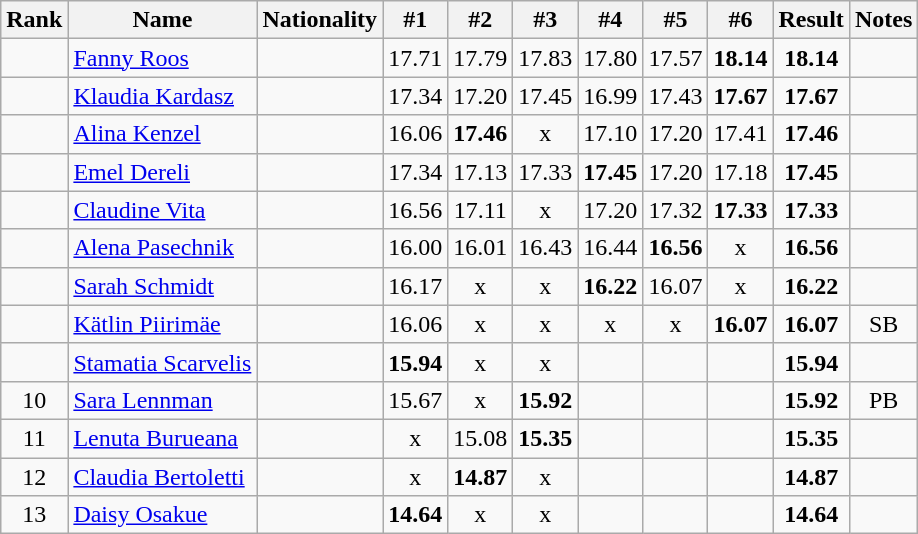<table class="wikitable sortable" style="text-align:center">
<tr>
<th>Rank</th>
<th>Name</th>
<th>Nationality</th>
<th>#1</th>
<th>#2</th>
<th>#3</th>
<th>#4</th>
<th>#5</th>
<th>#6</th>
<th>Result</th>
<th>Notes</th>
</tr>
<tr>
<td></td>
<td align=left><a href='#'>Fanny Roos</a></td>
<td align=left></td>
<td>17.71</td>
<td>17.79</td>
<td>17.83</td>
<td>17.80</td>
<td>17.57</td>
<td><strong>18.14</strong></td>
<td><strong>18.14</strong></td>
<td></td>
</tr>
<tr>
<td></td>
<td align=left><a href='#'>Klaudia Kardasz</a></td>
<td align=left></td>
<td>17.34</td>
<td>17.20</td>
<td>17.45</td>
<td>16.99</td>
<td>17.43</td>
<td><strong>17.67</strong></td>
<td><strong>17.67</strong></td>
<td></td>
</tr>
<tr>
<td></td>
<td align=left><a href='#'>Alina Kenzel</a></td>
<td align=left></td>
<td>16.06</td>
<td><strong>17.46</strong></td>
<td>x</td>
<td>17.10</td>
<td>17.20</td>
<td>17.41</td>
<td><strong>17.46</strong></td>
<td></td>
</tr>
<tr>
<td></td>
<td align=left><a href='#'>Emel Dereli</a></td>
<td align=left></td>
<td>17.34</td>
<td>17.13</td>
<td>17.33</td>
<td><strong>17.45</strong></td>
<td>17.20</td>
<td>17.18</td>
<td><strong>17.45</strong></td>
<td></td>
</tr>
<tr>
<td></td>
<td align=left><a href='#'>Claudine Vita</a></td>
<td align=left></td>
<td>16.56</td>
<td>17.11</td>
<td>x</td>
<td>17.20</td>
<td>17.32</td>
<td><strong>17.33</strong></td>
<td><strong>17.33</strong></td>
<td></td>
</tr>
<tr>
<td></td>
<td align=left><a href='#'>Alena Pasechnik</a></td>
<td align=left></td>
<td>16.00</td>
<td>16.01</td>
<td>16.43</td>
<td>16.44</td>
<td><strong>16.56</strong></td>
<td>x</td>
<td><strong>16.56</strong></td>
<td></td>
</tr>
<tr>
<td></td>
<td align=left><a href='#'>Sarah Schmidt</a></td>
<td align=left></td>
<td>16.17</td>
<td>x</td>
<td>x</td>
<td><strong>16.22</strong></td>
<td>16.07</td>
<td>x</td>
<td><strong>16.22</strong></td>
<td></td>
</tr>
<tr>
<td></td>
<td align=left><a href='#'>Kätlin Piirimäe</a></td>
<td align=left></td>
<td>16.06</td>
<td>x</td>
<td>x</td>
<td>x</td>
<td>x</td>
<td><strong>16.07</strong></td>
<td><strong>16.07</strong></td>
<td>SB</td>
</tr>
<tr>
<td></td>
<td align=left><a href='#'>Stamatia Scarvelis</a></td>
<td align=left></td>
<td><strong>15.94</strong></td>
<td>x</td>
<td>x</td>
<td></td>
<td></td>
<td></td>
<td><strong>15.94</strong></td>
<td></td>
</tr>
<tr>
<td>10</td>
<td align=left><a href='#'>Sara Lennman</a></td>
<td align=left></td>
<td>15.67</td>
<td>x</td>
<td><strong>15.92</strong></td>
<td></td>
<td></td>
<td></td>
<td><strong>15.92</strong></td>
<td>PB</td>
</tr>
<tr>
<td>11</td>
<td align=left><a href='#'>Lenuta Burueana</a></td>
<td align=left></td>
<td>x</td>
<td>15.08</td>
<td><strong>15.35</strong></td>
<td></td>
<td></td>
<td></td>
<td><strong>15.35</strong></td>
<td></td>
</tr>
<tr>
<td>12</td>
<td align=left><a href='#'>Claudia Bertoletti</a></td>
<td align=left></td>
<td>x</td>
<td><strong>14.87</strong></td>
<td>x</td>
<td></td>
<td></td>
<td></td>
<td><strong>14.87</strong></td>
<td></td>
</tr>
<tr>
<td>13</td>
<td align=left><a href='#'>Daisy Osakue</a></td>
<td align=left></td>
<td><strong>14.64</strong></td>
<td>x</td>
<td>x</td>
<td></td>
<td></td>
<td></td>
<td><strong>14.64</strong></td>
<td></td>
</tr>
</table>
